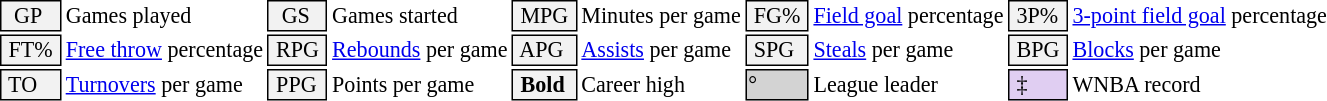<table class="toccolours" style="font-size: 92%; white-space: nowrap;">
<tr>
<td style="background-color: #F2F2F2; border: 1px solid black;">  GP</td>
<td>Games played</td>
<td style="background-color: #F2F2F2; border: 1px solid black">  GS </td>
<td>Games started</td>
<td style="background-color: #F2F2F2; border: 1px solid black"> MPG </td>
<td>Minutes per game</td>
<td style="background-color: #F2F2F2; border: 1px solid black;"> FG% </td>
<td><a href='#'>Field goal</a> percentage</td>
<td style="background-color: #F2F2F2; border: 1px solid black"> 3P% </td>
<td><a href='#'>3-point field goal</a> percentage</td>
</tr>
<tr>
<td style="background-color: #F2F2F2; border: 1px solid black"> FT% </td>
<td><a href='#'>Free throw</a> percentage</td>
<td style="background-color: #F2F2F2; border: 1px solid black;"> RPG </td>
<td><a href='#'>Rebounds</a> per game</td>
<td style="background-color: #F2F2F2; border: 1px solid black"> APG </td>
<td><a href='#'>Assists</a> per game</td>
<td style="background-color: #F2F2F2; border: 1px solid black"> SPG </td>
<td><a href='#'>Steals</a> per game</td>
<td style="background-color: #F2F2F2; border: 1px solid black;"> BPG </td>
<td><a href='#'>Blocks</a> per game</td>
</tr>
<tr>
<td style="background-color: #F2F2F2; border: 1px solid black"> TO </td>
<td><a href='#'>Turnovers</a> per game</td>
<td style="background-color: #F2F2F2; border: 1px solid black"> PPG </td>
<td>Points per game</td>
<td style="background-color: #F2F2F2; border: 1px solid black"> <strong>Bold</strong> </td>
<td>Career high</td>
<td style="background-color: #D3D3D3; border: 1px solid black">°</td>
<td>League leader</td>
<td style="background-color: #E0CEF2; border: 1px solid black"> ‡ </td>
<td>WNBA record</td>
</tr>
</table>
